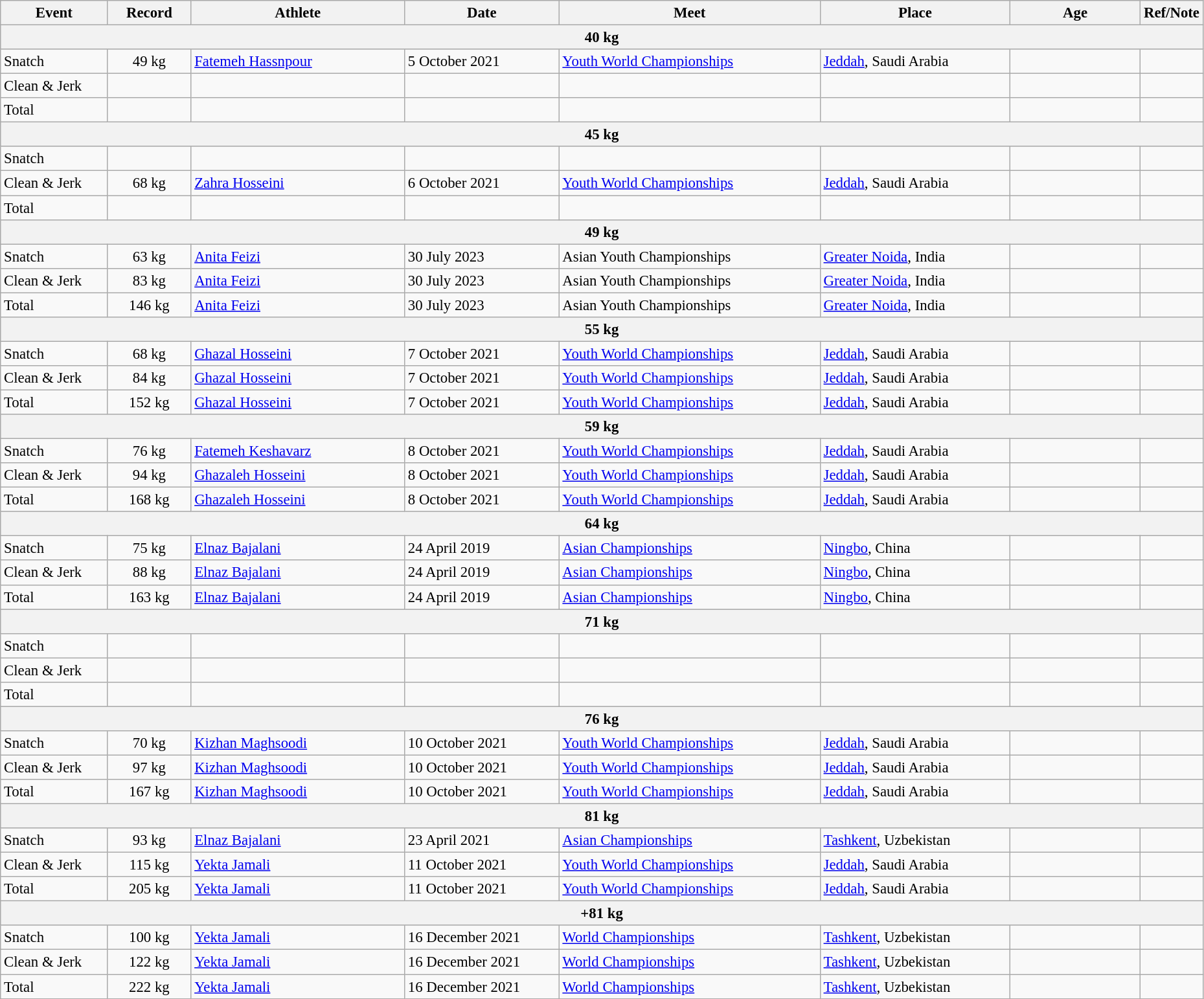<table class="wikitable" style="font-size:95%; width: 98%;">
<tr>
<th width=9%>Event</th>
<th width=7%>Record</th>
<th width=18%>Athlete</th>
<th width=13%>Date</th>
<th width=22%>Meet</th>
<th width=16%>Place</th>
<th width=11%>Age</th>
<th width=4%>Ref/Note</th>
</tr>
<tr bgcolor="#DDDDDD">
<th colspan="8">40 kg</th>
</tr>
<tr>
<td>Snatch</td>
<td align="center">49 kg</td>
<td><a href='#'>Fatemeh Hassnpour</a></td>
<td>5 October 2021</td>
<td><a href='#'>Youth World Championships</a></td>
<td><a href='#'>Jeddah</a>, Saudi Arabia</td>
<td></td>
<td></td>
</tr>
<tr>
<td>Clean & Jerk</td>
<td align="center"></td>
<td></td>
<td></td>
<td></td>
<td></td>
<td></td>
<td></td>
</tr>
<tr>
<td>Total</td>
<td align="center"></td>
<td></td>
<td></td>
<td></td>
<td></td>
<td></td>
<td></td>
</tr>
<tr bgcolor="#DDDDDD">
<th colspan="8">45 kg</th>
</tr>
<tr>
<td>Snatch</td>
<td align="center"></td>
<td></td>
<td></td>
<td></td>
<td></td>
<td></td>
<td></td>
</tr>
<tr>
<td>Clean & Jerk</td>
<td align="center">68 kg</td>
<td><a href='#'>Zahra Hosseini</a></td>
<td>6 October 2021</td>
<td><a href='#'>Youth World Championships</a></td>
<td><a href='#'>Jeddah</a>, Saudi Arabia</td>
<td></td>
<td></td>
</tr>
<tr>
<td>Total</td>
<td align="center"></td>
<td></td>
<td></td>
<td></td>
<td></td>
<td></td>
<td></td>
</tr>
<tr bgcolor="#DDDDDD">
<th colspan="8">49 kg</th>
</tr>
<tr>
<td>Snatch</td>
<td align="center">63 kg</td>
<td><a href='#'>Anita Feizi</a></td>
<td>30 July 2023</td>
<td>Asian Youth Championships</td>
<td><a href='#'>Greater Noida</a>, India</td>
<td></td>
<td></td>
</tr>
<tr>
<td>Clean & Jerk</td>
<td align="center">83 kg</td>
<td><a href='#'>Anita Feizi</a></td>
<td>30 July 2023</td>
<td>Asian Youth Championships</td>
<td><a href='#'>Greater Noida</a>, India</td>
<td></td>
<td></td>
</tr>
<tr>
<td>Total</td>
<td align="center">146 kg</td>
<td><a href='#'>Anita Feizi</a></td>
<td>30 July 2023</td>
<td>Asian Youth Championships</td>
<td><a href='#'>Greater Noida</a>, India</td>
<td></td>
<td></td>
</tr>
<tr bgcolor="#DDDDDD">
<th colspan="8">55 kg</th>
</tr>
<tr>
<td>Snatch</td>
<td align="center">68 kg</td>
<td><a href='#'>Ghazal Hosseini</a></td>
<td>7 October 2021</td>
<td><a href='#'>Youth World Championships</a></td>
<td><a href='#'>Jeddah</a>, Saudi Arabia</td>
<td></td>
<td></td>
</tr>
<tr>
<td>Clean & Jerk</td>
<td align="center">84 kg</td>
<td><a href='#'>Ghazal Hosseini</a></td>
<td>7 October 2021</td>
<td><a href='#'>Youth World Championships</a></td>
<td><a href='#'>Jeddah</a>, Saudi Arabia</td>
<td></td>
<td></td>
</tr>
<tr>
<td>Total</td>
<td align="center">152 kg</td>
<td><a href='#'>Ghazal Hosseini</a></td>
<td>7 October 2021</td>
<td><a href='#'>Youth World Championships</a></td>
<td><a href='#'>Jeddah</a>, Saudi Arabia</td>
<td></td>
<td></td>
</tr>
<tr bgcolor="#DDDDDD">
<th colspan="8">59 kg</th>
</tr>
<tr>
<td>Snatch</td>
<td align="center">76 kg</td>
<td><a href='#'>Fatemeh Keshavarz</a></td>
<td>8 October 2021</td>
<td><a href='#'>Youth World Championships</a></td>
<td><a href='#'>Jeddah</a>, Saudi Arabia</td>
<td></td>
<td></td>
</tr>
<tr>
<td>Clean & Jerk</td>
<td align="center">94 kg</td>
<td><a href='#'>Ghazaleh Hosseini</a></td>
<td>8 October 2021</td>
<td><a href='#'>Youth World Championships</a></td>
<td><a href='#'>Jeddah</a>, Saudi Arabia</td>
<td></td>
<td></td>
</tr>
<tr>
<td>Total</td>
<td align="center">168 kg</td>
<td><a href='#'>Ghazaleh Hosseini</a></td>
<td>8 October 2021</td>
<td><a href='#'>Youth World Championships</a></td>
<td><a href='#'>Jeddah</a>, Saudi Arabia</td>
<td></td>
<td></td>
</tr>
<tr bgcolor="#DDDDDD">
<th colspan="8">64 kg</th>
</tr>
<tr>
<td>Snatch</td>
<td align="center">75 kg</td>
<td><a href='#'>Elnaz Bajalani</a></td>
<td>24 April 2019</td>
<td><a href='#'>Asian Championships</a></td>
<td><a href='#'>Ningbo</a>, China</td>
<td></td>
<td></td>
</tr>
<tr>
<td>Clean & Jerk</td>
<td align="center">88 kg</td>
<td><a href='#'>Elnaz Bajalani</a></td>
<td>24 April 2019</td>
<td><a href='#'>Asian Championships</a></td>
<td><a href='#'>Ningbo</a>, China</td>
<td></td>
<td></td>
</tr>
<tr>
<td>Total</td>
<td align="center">163 kg</td>
<td><a href='#'>Elnaz Bajalani</a></td>
<td>24 April 2019</td>
<td><a href='#'>Asian Championships</a></td>
<td><a href='#'>Ningbo</a>, China</td>
<td></td>
<td></td>
</tr>
<tr bgcolor="#DDDDDD">
<th colspan="8">71 kg</th>
</tr>
<tr>
<td>Snatch</td>
<td align="center"></td>
<td></td>
<td></td>
<td></td>
<td></td>
<td></td>
<td></td>
</tr>
<tr>
<td>Clean & Jerk</td>
<td align="center"></td>
<td></td>
<td></td>
<td></td>
<td></td>
<td></td>
<td></td>
</tr>
<tr>
<td>Total</td>
<td align="center"></td>
<td></td>
<td></td>
<td></td>
<td></td>
<td></td>
<td></td>
</tr>
<tr bgcolor="#DDDDDD">
<th colspan="8">76 kg</th>
</tr>
<tr>
<td>Snatch</td>
<td align="center">70 kg</td>
<td><a href='#'>Kizhan Maghsoodi</a></td>
<td>10 October 2021</td>
<td><a href='#'>Youth World Championships</a></td>
<td><a href='#'>Jeddah</a>, Saudi Arabia</td>
<td></td>
<td></td>
</tr>
<tr>
<td>Clean & Jerk</td>
<td align="center">97 kg</td>
<td><a href='#'>Kizhan Maghsoodi</a></td>
<td>10 October 2021</td>
<td><a href='#'>Youth World Championships</a></td>
<td><a href='#'>Jeddah</a>, Saudi Arabia</td>
<td></td>
<td></td>
</tr>
<tr>
<td>Total</td>
<td align="center">167 kg</td>
<td><a href='#'>Kizhan Maghsoodi</a></td>
<td>10 October 2021</td>
<td><a href='#'>Youth World Championships</a></td>
<td><a href='#'>Jeddah</a>, Saudi Arabia</td>
<td></td>
<td></td>
</tr>
<tr bgcolor="#DDDDDD">
<th colspan="8">81 kg</th>
</tr>
<tr>
<td>Snatch</td>
<td align="center">93 kg</td>
<td><a href='#'>Elnaz Bajalani</a></td>
<td>23 April 2021</td>
<td><a href='#'>Asian Championships</a></td>
<td><a href='#'>Tashkent</a>, Uzbekistan</td>
<td></td>
<td></td>
</tr>
<tr>
<td>Clean & Jerk</td>
<td align="center">115 kg</td>
<td><a href='#'>Yekta Jamali</a></td>
<td>11 October 2021</td>
<td><a href='#'>Youth World Championships</a></td>
<td><a href='#'>Jeddah</a>, Saudi Arabia</td>
<td></td>
<td></td>
</tr>
<tr>
<td>Total</td>
<td align="center">205 kg</td>
<td><a href='#'>Yekta Jamali</a></td>
<td>11 October 2021</td>
<td><a href='#'>Youth World Championships</a></td>
<td><a href='#'>Jeddah</a>, Saudi Arabia</td>
<td></td>
<td></td>
</tr>
<tr bgcolor="#DDDDDD">
<th colspan="8">+81 kg</th>
</tr>
<tr>
<td>Snatch</td>
<td align="center">100 kg</td>
<td><a href='#'>Yekta Jamali</a></td>
<td>16 December 2021</td>
<td><a href='#'>World Championships</a></td>
<td><a href='#'>Tashkent</a>, Uzbekistan</td>
<td></td>
<td></td>
</tr>
<tr>
<td>Clean & Jerk</td>
<td align="center">122 kg</td>
<td><a href='#'>Yekta Jamali</a></td>
<td>16 December 2021</td>
<td><a href='#'>World Championships</a></td>
<td><a href='#'>Tashkent</a>, Uzbekistan</td>
<td></td>
<td></td>
</tr>
<tr>
<td>Total</td>
<td align="center">222 kg</td>
<td><a href='#'>Yekta Jamali</a></td>
<td>16 December 2021</td>
<td><a href='#'>World Championships</a></td>
<td><a href='#'>Tashkent</a>, Uzbekistan</td>
<td></td>
<td></td>
</tr>
</table>
